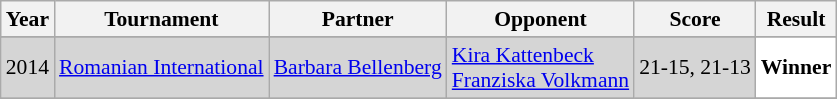<table class="sortable wikitable" style="font-size: 90%;">
<tr>
<th>Year</th>
<th>Tournament</th>
<th>Partner</th>
<th>Opponent</th>
<th>Score</th>
<th>Result</th>
</tr>
<tr>
</tr>
<tr style="background:#D5D5D5">
<td align="center">2014</td>
<td align="left"><a href='#'>Romanian International</a></td>
<td align="left"> <a href='#'>Barbara Bellenberg</a></td>
<td align="left"> <a href='#'>Kira Kattenbeck</a> <br>  <a href='#'>Franziska Volkmann</a></td>
<td align="left">21-15, 21-13</td>
<td style="text-align:left; background:white"> <strong>Winner</strong></td>
</tr>
<tr>
</tr>
</table>
